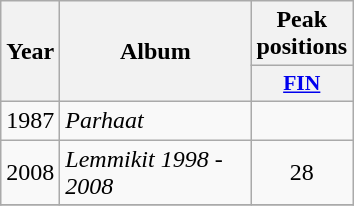<table class="wikitable">
<tr>
<th align="center" rowspan="2" width="10">Year</th>
<th align="center" rowspan="2" width="120">Album</th>
<th align="center" colspan="1" width="20">Peak positions</th>
</tr>
<tr>
<th scope="col" style="width:3em;font-size:90%;"><a href='#'>FIN</a><br></th>
</tr>
<tr>
<td style="text-align:center;">1987</td>
<td><em>Parhaat</em></td>
<td style="text-align:center;"></td>
</tr>
<tr>
<td style="text-align:center;">2008</td>
<td><em>Lemmikit 1998 - 2008</em></td>
<td style="text-align:center;">28</td>
</tr>
<tr>
</tr>
</table>
